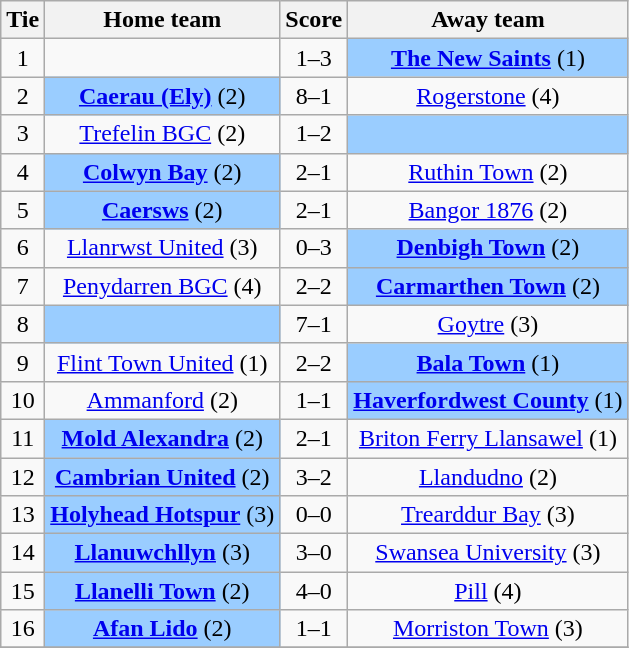<table class="wikitable" style="text-align:center">
<tr>
<th>Tie</th>
<th>Home team</th>
<th>Score</th>
<th>Away team</th>
</tr>
<tr>
<td>1</td>
<td></td>
<td>1–3</td>
<td style="background:#9acdff;"><strong><a href='#'>The New Saints</a></strong> (1)</td>
</tr>
<tr>
<td>2</td>
<td style="background:#9acdff;"><strong><a href='#'>Caerau (Ely)</a></strong> (2)</td>
<td>8–1</td>
<td><a href='#'>Rogerstone</a> (4)</td>
</tr>
<tr>
<td>3</td>
<td><a href='#'>Trefelin BGC</a> (2)</td>
<td>1–2</td>
<td style="background:#9acdff;"></td>
</tr>
<tr>
<td>4</td>
<td style="background:#9acdff;"><strong><a href='#'>Colwyn Bay</a></strong> (2)</td>
<td>2–1</td>
<td><a href='#'>Ruthin Town</a> (2)</td>
</tr>
<tr>
<td>5</td>
<td style="background:#9acdff;"><strong><a href='#'>Caersws</a></strong> (2)</td>
<td>2–1</td>
<td><a href='#'>Bangor 1876</a> (2)</td>
</tr>
<tr>
<td>6</td>
<td><a href='#'>Llanrwst United</a> (3)</td>
<td>0–3</td>
<td style="background:#9acdff;"><strong><a href='#'>Denbigh Town</a></strong> (2)</td>
</tr>
<tr>
<td>7</td>
<td><a href='#'>Penydarren BGC</a> (4)</td>
<td>2–2 </td>
<td style="background:#9acdff;"><strong><a href='#'>Carmarthen Town</a></strong> (2)</td>
</tr>
<tr>
<td>8</td>
<td style="background:#9acdff;"></td>
<td>7–1</td>
<td><a href='#'>Goytre</a> (3)</td>
</tr>
<tr>
<td>9</td>
<td><a href='#'>Flint Town United</a> (1)</td>
<td>2–2 </td>
<td style="background:#9acdff;"><strong><a href='#'>Bala Town</a></strong> (1)</td>
</tr>
<tr>
<td>10</td>
<td><a href='#'>Ammanford</a> (2)</td>
<td>1–1 </td>
<td style="background:#9acdff;"><strong><a href='#'>Haverfordwest County</a></strong> (1)</td>
</tr>
<tr>
<td>11</td>
<td style="background:#9acdff;"><strong><a href='#'>Mold Alexandra</a></strong> (2)</td>
<td>2–1</td>
<td><a href='#'>Briton Ferry Llansawel</a> (1)</td>
</tr>
<tr>
<td>12</td>
<td style="background:#9acdff;"><strong><a href='#'>Cambrian United</a></strong> (2)</td>
<td>3–2</td>
<td><a href='#'>Llandudno</a> (2)</td>
</tr>
<tr>
<td>13</td>
<td style="background:#9acdff;"><strong><a href='#'>Holyhead Hotspur</a></strong> (3)</td>
<td>0–0 </td>
<td><a href='#'>Trearddur Bay</a> (3)</td>
</tr>
<tr>
<td>14</td>
<td style="background:#9acdff;"><strong><a href='#'>Llanuwchllyn</a></strong> (3)</td>
<td>3–0</td>
<td><a href='#'>Swansea University</a> (3)</td>
</tr>
<tr>
<td>15</td>
<td style="background:#9acdff;"><strong><a href='#'>Llanelli Town</a></strong> (2)</td>
<td>4–0</td>
<td><a href='#'>Pill</a> (4)</td>
</tr>
<tr>
<td>16</td>
<td style="background:#9acdff;"><strong><a href='#'>Afan Lido</a></strong> (2)</td>
<td>1–1 </td>
<td><a href='#'>Morriston Town</a> (3)</td>
</tr>
<tr>
</tr>
</table>
